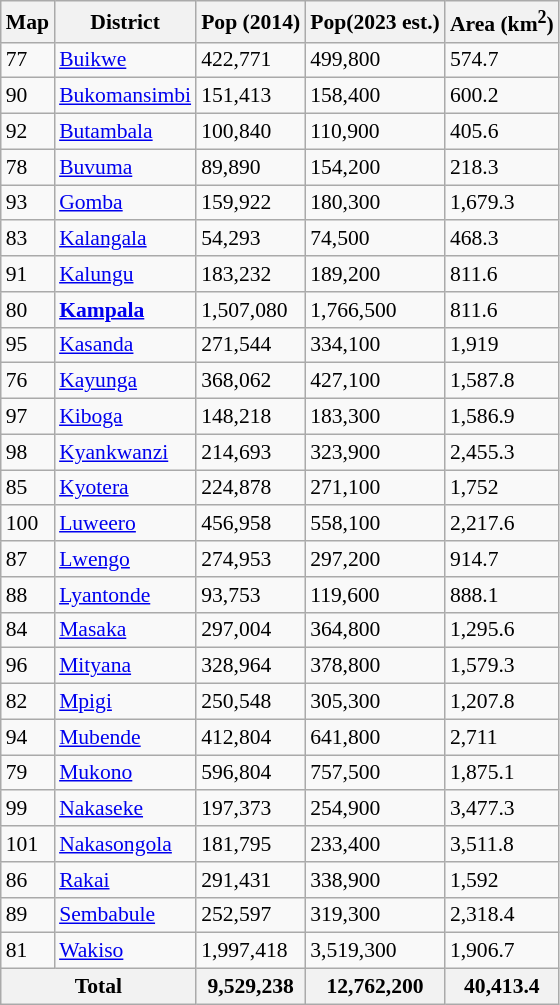<table class="wikitable sortable" style="font-size:90%;">
<tr>
<th>Map</th>
<th>District</th>
<th>Pop (2014)</th>
<th>Pop(2023 est.)</th>
<th>Area (km<sup>2</sup>)</th>
</tr>
<tr>
<td>77</td>
<td><a href='#'>Buikwe</a></td>
<td>422,771</td>
<td>499,800</td>
<td>574.7</td>
</tr>
<tr>
<td>90</td>
<td><a href='#'>Bukomansimbi</a></td>
<td>151,413</td>
<td>158,400</td>
<td>600.2</td>
</tr>
<tr>
<td>92</td>
<td><a href='#'>Butambala</a></td>
<td>100,840</td>
<td>110,900</td>
<td>405.6</td>
</tr>
<tr>
<td>78</td>
<td><a href='#'>Buvuma</a></td>
<td>89,890</td>
<td>154,200</td>
<td>218.3</td>
</tr>
<tr>
<td>93</td>
<td><a href='#'>Gomba</a></td>
<td>159,922</td>
<td>180,300</td>
<td>1,679.3</td>
</tr>
<tr>
<td>83</td>
<td><a href='#'>Kalangala</a></td>
<td>54,293</td>
<td>74,500</td>
<td>468.3</td>
</tr>
<tr>
<td>91</td>
<td><a href='#'>Kalungu</a></td>
<td>183,232</td>
<td>189,200</td>
<td>811.6</td>
</tr>
<tr>
<td>80</td>
<td><strong><a href='#'>Kampala</a></strong></td>
<td>1,507,080</td>
<td>1,766,500</td>
<td>811.6</td>
</tr>
<tr>
<td>95</td>
<td><a href='#'>Kasanda</a></td>
<td>271,544</td>
<td>334,100</td>
<td>1,919</td>
</tr>
<tr>
<td>76</td>
<td><a href='#'>Kayunga</a></td>
<td>368,062</td>
<td>427,100</td>
<td>1,587.8</td>
</tr>
<tr>
<td>97</td>
<td><a href='#'>Kiboga</a></td>
<td>148,218</td>
<td>183,300</td>
<td>1,586.9</td>
</tr>
<tr>
<td>98</td>
<td><a href='#'>Kyankwanzi</a></td>
<td>214,693</td>
<td>323,900</td>
<td>2,455.3</td>
</tr>
<tr>
<td>85</td>
<td><a href='#'>Kyotera</a></td>
<td>224,878</td>
<td>271,100</td>
<td>1,752</td>
</tr>
<tr>
<td>100</td>
<td><a href='#'>Luweero</a></td>
<td>456,958</td>
<td>558,100</td>
<td>2,217.6</td>
</tr>
<tr>
<td>87</td>
<td><a href='#'>Lwengo</a></td>
<td>274,953</td>
<td>297,200</td>
<td>914.7</td>
</tr>
<tr>
<td>88</td>
<td><a href='#'>Lyantonde</a></td>
<td>93,753</td>
<td>119,600</td>
<td>888.1</td>
</tr>
<tr>
<td>84</td>
<td><a href='#'>Masaka</a></td>
<td>297,004</td>
<td>364,800</td>
<td>1,295.6</td>
</tr>
<tr>
<td>96</td>
<td><a href='#'>Mityana</a></td>
<td>328,964</td>
<td>378,800</td>
<td>1,579.3</td>
</tr>
<tr>
<td>82</td>
<td><a href='#'>Mpigi</a></td>
<td>250,548</td>
<td>305,300</td>
<td>1,207.8</td>
</tr>
<tr>
<td>94</td>
<td><a href='#'>Mubende</a></td>
<td>412,804</td>
<td>641,800</td>
<td>2,711</td>
</tr>
<tr>
<td>79</td>
<td><a href='#'>Mukono</a></td>
<td>596,804</td>
<td>757,500</td>
<td>1,875.1</td>
</tr>
<tr>
<td>99</td>
<td><a href='#'>Nakaseke</a></td>
<td>197,373</td>
<td>254,900</td>
<td>3,477.3</td>
</tr>
<tr>
<td>101</td>
<td><a href='#'>Nakasongola</a></td>
<td>181,795</td>
<td>233,400</td>
<td>3,511.8</td>
</tr>
<tr>
<td>86</td>
<td><a href='#'>Rakai</a></td>
<td>291,431</td>
<td>338,900</td>
<td>1,592</td>
</tr>
<tr>
<td>89</td>
<td><a href='#'>Sembabule</a></td>
<td>252,597</td>
<td>319,300</td>
<td>2,318.4</td>
</tr>
<tr>
<td>81</td>
<td><a href='#'>Wakiso</a></td>
<td>1,997,418</td>
<td>3,519,300</td>
<td>1,906.7</td>
</tr>
<tr>
<th colspan="2">Total</th>
<th>9,529,238</th>
<th>12,762,200</th>
<th>40,413.4</th>
</tr>
</table>
